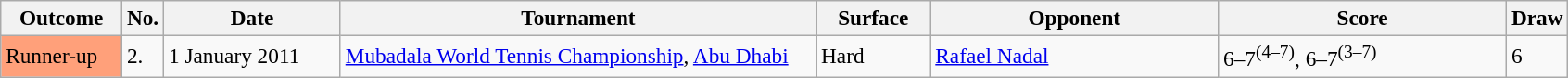<table class="sortable wikitable" style=font-size:97%>
<tr>
<th width=80>Outcome</th>
<th width=20>No.</th>
<th width=120>Date</th>
<th width=335>Tournament</th>
<th width=75>Surface</th>
<th width=200>Opponent</th>
<th width=200>Score</th>
<th width=20>Draw</th>
</tr>
<tr>
<td style="background:#FFA07A;">Runner-up</td>
<td>2.</td>
<td>1 January 2011</td>
<td><a href='#'>Mubadala World Tennis Championship</a>, <a href='#'>Abu Dhabi</a></td>
<td>Hard</td>
<td> <a href='#'>Rafael Nadal</a></td>
<td>6–7<sup>(4–7)</sup>, 6–7<sup>(3–7)</sup></td>
<td>6</td>
</tr>
</table>
